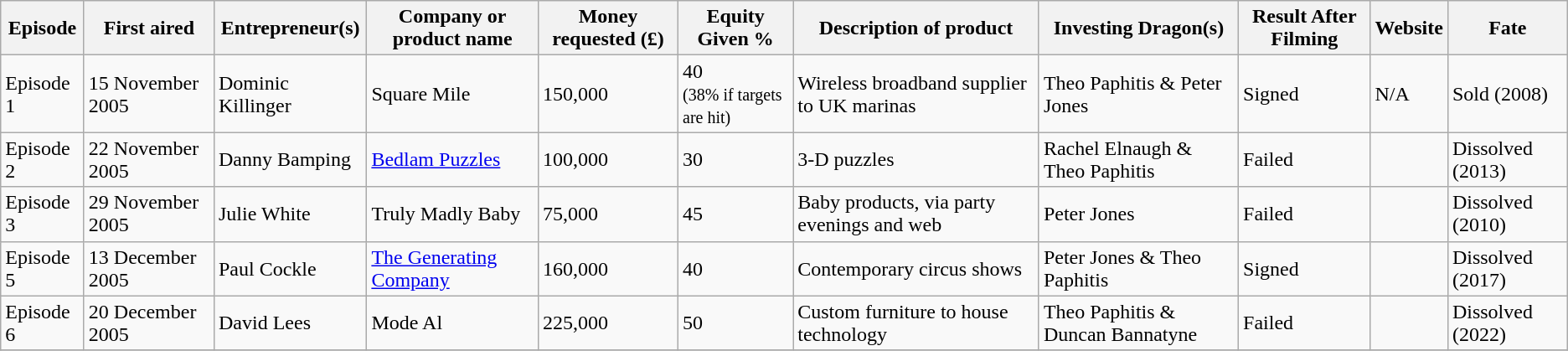<table class="wikitable sortable">
<tr>
<th>Episode</th>
<th>First aired</th>
<th>Entrepreneur(s)</th>
<th>Company or product name</th>
<th>Money requested (£)</th>
<th>Equity Given %</th>
<th>Description of product</th>
<th>Investing Dragon(s)</th>
<th>Result After Filming</th>
<th>Website</th>
<th>Fate</th>
</tr>
<tr>
<td>Episode 1</td>
<td>15 November 2005</td>
<td>Dominic Killinger</td>
<td>Square Mile</td>
<td>150,000</td>
<td>40 <br><small>(38% if targets are hit)</small></td>
<td>Wireless broadband supplier to UK marinas</td>
<td>Theo Paphitis & Peter Jones</td>
<td>Signed </td>
<td>N/A</td>
<td>Sold (2008) </td>
</tr>
<tr>
<td>Episode 2</td>
<td>22 November 2005</td>
<td>Danny Bamping</td>
<td><a href='#'>Bedlam Puzzles</a></td>
<td>100,000</td>
<td>30</td>
<td>3-D puzzles</td>
<td>Rachel Elnaugh & Theo Paphitis</td>
<td>Failed </td>
<td></td>
<td>Dissolved (2013) </td>
</tr>
<tr>
<td>Episode 3</td>
<td>29 November 2005</td>
<td>Julie White</td>
<td>Truly Madly Baby</td>
<td>75,000</td>
<td>45</td>
<td>Baby products, via party evenings and web</td>
<td>Peter Jones</td>
<td>Failed </td>
<td></td>
<td>Dissolved (2010) </td>
</tr>
<tr>
<td>Episode 5</td>
<td>13 December 2005</td>
<td>Paul Cockle</td>
<td><a href='#'>The Generating Company</a></td>
<td>160,000</td>
<td>40</td>
<td>Contemporary circus shows</td>
<td>Peter Jones & Theo Paphitis</td>
<td>Signed </td>
<td></td>
<td>Dissolved (2017) </td>
</tr>
<tr>
<td>Episode 6</td>
<td>20 December 2005</td>
<td>David Lees</td>
<td>Mode Al</td>
<td>225,000</td>
<td>50</td>
<td>Custom furniture to house technology</td>
<td>Theo Paphitis & Duncan Bannatyne</td>
<td>Failed </td>
<td></td>
<td>Dissolved (2022) </td>
</tr>
<tr>
</tr>
</table>
